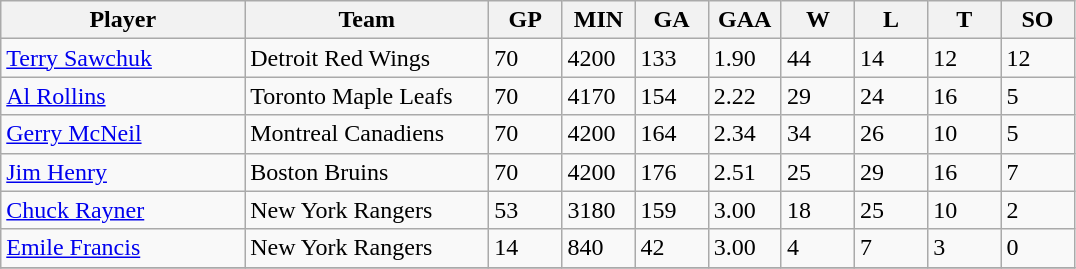<table class="wikitable">
<tr>
<th bgcolor="#DDDDFF" width="20%">Player</th>
<th bgcolor="#DDDDFF" width="20%">Team</th>
<th bgcolor="#DDDDFF" width="6%">GP</th>
<th bgcolor="#DDDDFF" width="6%">MIN</th>
<th bgcolor="#DDDDFF" width="6%">GA</th>
<th bgcolor="#DDDDFF" width="6%">GAA</th>
<th bgcolor="#DDDDFF" width="6%">W</th>
<th bgcolor="#DDDDFF" width="6%">L</th>
<th bgcolor="#DDDDFF" width="6%">T</th>
<th bgcolor="#DDDDFF" width="6%">SO</th>
</tr>
<tr>
<td><a href='#'>Terry Sawchuk</a></td>
<td>Detroit Red Wings</td>
<td>70</td>
<td>4200</td>
<td>133</td>
<td>1.90</td>
<td>44</td>
<td>14</td>
<td>12</td>
<td>12</td>
</tr>
<tr>
<td><a href='#'>Al Rollins</a></td>
<td>Toronto Maple Leafs</td>
<td>70</td>
<td>4170</td>
<td>154</td>
<td>2.22</td>
<td>29</td>
<td>24</td>
<td>16</td>
<td>5</td>
</tr>
<tr>
<td><a href='#'>Gerry McNeil</a></td>
<td>Montreal Canadiens</td>
<td>70</td>
<td>4200</td>
<td>164</td>
<td>2.34</td>
<td>34</td>
<td>26</td>
<td>10</td>
<td>5</td>
</tr>
<tr>
<td><a href='#'>Jim Henry</a></td>
<td>Boston Bruins</td>
<td>70</td>
<td>4200</td>
<td>176</td>
<td>2.51</td>
<td>25</td>
<td>29</td>
<td>16</td>
<td>7</td>
</tr>
<tr>
<td><a href='#'>Chuck Rayner</a></td>
<td>New York Rangers</td>
<td>53</td>
<td>3180</td>
<td>159</td>
<td>3.00</td>
<td>18</td>
<td>25</td>
<td>10</td>
<td>2</td>
</tr>
<tr>
<td><a href='#'>Emile Francis</a></td>
<td>New York Rangers</td>
<td>14</td>
<td>840</td>
<td>42</td>
<td>3.00</td>
<td>4</td>
<td>7</td>
<td>3</td>
<td>0</td>
</tr>
<tr>
</tr>
</table>
